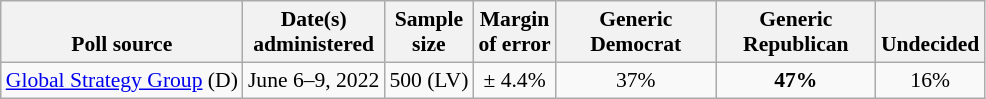<table class="wikitable" style="font-size:90%;text-align:center;">
<tr valign=bottom>
<th>Poll source</th>
<th>Date(s)<br>administered</th>
<th>Sample<br>size</th>
<th>Margin<br>of error</th>
<th style="width:100px;">Generic<br>Democrat</th>
<th style="width:100px;">Generic<br>Republican</th>
<th>Undecided</th>
</tr>
<tr>
<td style="text-align:left;"><a href='#'>Global Strategy Group</a> (D)</td>
<td>June 6–9, 2022</td>
<td>500 (LV)</td>
<td>± 4.4%</td>
<td>37%</td>
<td><strong>47%</strong></td>
<td>16%</td>
</tr>
</table>
